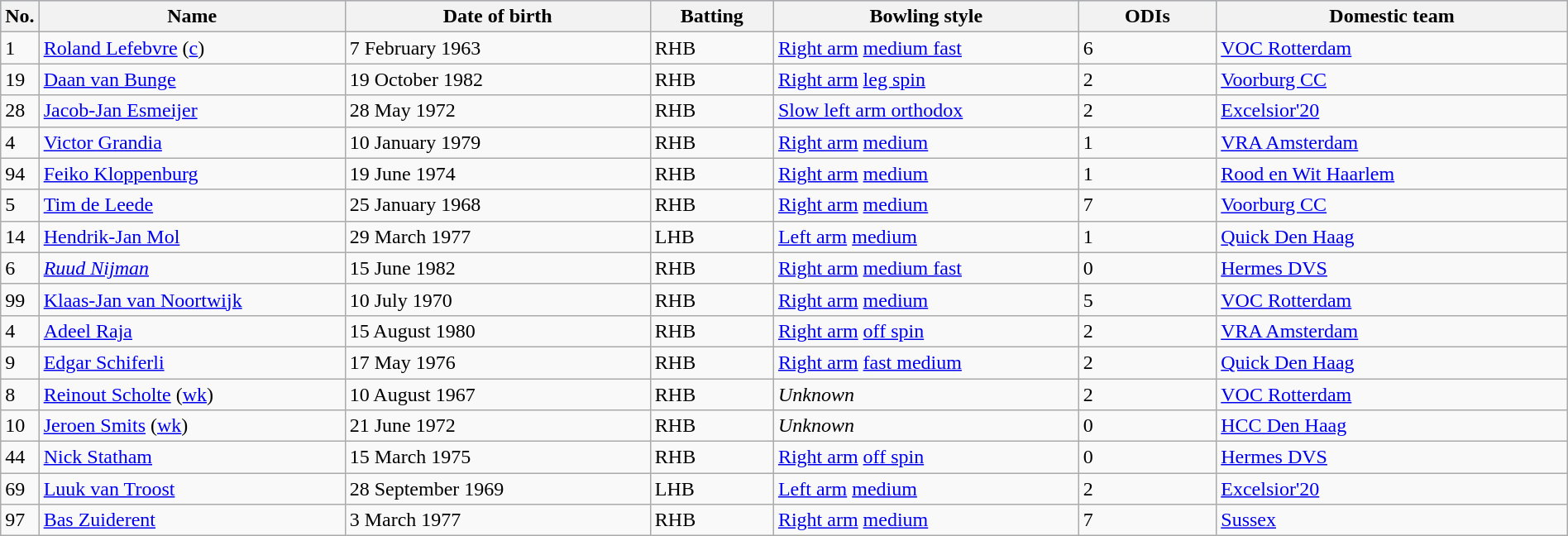<table class="wikitable sortable sortable" cellspacing="2" style="width:100%;">
<tr style="background:#aad0ff;">
<th>No.</th>
<th width=20%>Name</th>
<th width=20%>Date of birth</th>
<th width=8%>Batting</th>
<th width=20%>Bowling style</th>
<th width=9%>ODIs</th>
<th width=25%>Domestic team</th>
</tr>
<tr>
<td>1</td>
<td><a href='#'>Roland Lefebvre</a> (<a href='#'>c</a>)</td>
<td>7 February 1963</td>
<td>RHB</td>
<td><a href='#'>Right arm</a> <a href='#'>medium fast</a></td>
<td>6</td>
<td> <a href='#'>VOC Rotterdam</a></td>
</tr>
<tr>
<td>19</td>
<td><a href='#'>Daan van Bunge</a></td>
<td>19 October 1982</td>
<td>RHB</td>
<td><a href='#'>Right arm</a> <a href='#'>leg spin</a></td>
<td>2</td>
<td> <a href='#'>Voorburg CC</a></td>
</tr>
<tr>
<td>28</td>
<td><a href='#'>Jacob-Jan Esmeijer</a></td>
<td>28 May 1972</td>
<td>RHB</td>
<td><a href='#'>Slow left arm orthodox</a></td>
<td>2</td>
<td> <a href='#'>Excelsior'20</a></td>
</tr>
<tr>
<td>4</td>
<td><a href='#'>Victor Grandia</a></td>
<td>10 January 1979</td>
<td>RHB</td>
<td><a href='#'>Right arm</a> <a href='#'>medium</a></td>
<td>1</td>
<td> <a href='#'>VRA Amsterdam</a></td>
</tr>
<tr>
<td>94</td>
<td><a href='#'>Feiko Kloppenburg</a></td>
<td>19 June 1974</td>
<td>RHB</td>
<td><a href='#'>Right arm</a> <a href='#'>medium</a></td>
<td>1</td>
<td> <a href='#'>Rood en Wit Haarlem</a></td>
</tr>
<tr>
<td>5</td>
<td><a href='#'>Tim de Leede</a></td>
<td>25 January 1968</td>
<td>RHB</td>
<td><a href='#'>Right arm</a> <a href='#'>medium</a></td>
<td>7</td>
<td> <a href='#'>Voorburg CC</a></td>
</tr>
<tr>
<td>14</td>
<td><a href='#'>Hendrik-Jan Mol</a></td>
<td>29 March 1977</td>
<td>LHB</td>
<td><a href='#'>Left arm</a> <a href='#'>medium</a></td>
<td>1</td>
<td> <a href='#'>Quick Den Haag</a></td>
</tr>
<tr>
<td>6</td>
<td><em><a href='#'>Ruud Nijman</a></em></td>
<td>15 June 1982</td>
<td>RHB</td>
<td><a href='#'>Right arm</a> <a href='#'>medium fast</a></td>
<td>0</td>
<td> <a href='#'>Hermes DVS</a></td>
</tr>
<tr>
<td>99</td>
<td><a href='#'>Klaas-Jan van Noortwijk</a></td>
<td>10 July 1970</td>
<td>RHB</td>
<td><a href='#'>Right arm</a> <a href='#'>medium</a></td>
<td>5</td>
<td> <a href='#'>VOC Rotterdam</a></td>
</tr>
<tr>
<td>4</td>
<td><a href='#'>Adeel Raja</a></td>
<td>15 August 1980</td>
<td>RHB</td>
<td><a href='#'>Right arm</a> <a href='#'>off spin</a></td>
<td>2</td>
<td> <a href='#'>VRA Amsterdam</a></td>
</tr>
<tr>
<td>9</td>
<td><a href='#'>Edgar Schiferli</a></td>
<td>17 May 1976</td>
<td>RHB</td>
<td><a href='#'>Right arm</a> <a href='#'>fast medium</a></td>
<td>2</td>
<td> <a href='#'>Quick Den Haag</a></td>
</tr>
<tr>
<td>8</td>
<td><a href='#'>Reinout Scholte</a> (<a href='#'>wk</a>)</td>
<td>10 August 1967</td>
<td>RHB</td>
<td><em>Unknown</em></td>
<td>2</td>
<td> <a href='#'>VOC Rotterdam</a></td>
</tr>
<tr>
<td>10</td>
<td><a href='#'>Jeroen Smits</a> (<a href='#'>wk</a>)</td>
<td>21 June 1972</td>
<td>RHB</td>
<td><em>Unknown</em></td>
<td>0</td>
<td> <a href='#'>HCC Den Haag</a></td>
</tr>
<tr>
<td>44</td>
<td><a href='#'>Nick Statham</a></td>
<td>15 March 1975</td>
<td>RHB</td>
<td><a href='#'>Right arm</a> <a href='#'>off spin</a></td>
<td>0</td>
<td> <a href='#'>Hermes DVS</a></td>
</tr>
<tr>
<td>69</td>
<td><a href='#'>Luuk van Troost</a></td>
<td>28 September 1969</td>
<td>LHB</td>
<td><a href='#'>Left arm</a> <a href='#'>medium</a></td>
<td>2</td>
<td> <a href='#'>Excelsior'20</a></td>
</tr>
<tr>
<td>97</td>
<td><a href='#'>Bas Zuiderent</a></td>
<td>3 March 1977</td>
<td>RHB</td>
<td><a href='#'>Right arm</a> <a href='#'>medium</a></td>
<td>7</td>
<td> <a href='#'>Sussex</a></td>
</tr>
</table>
